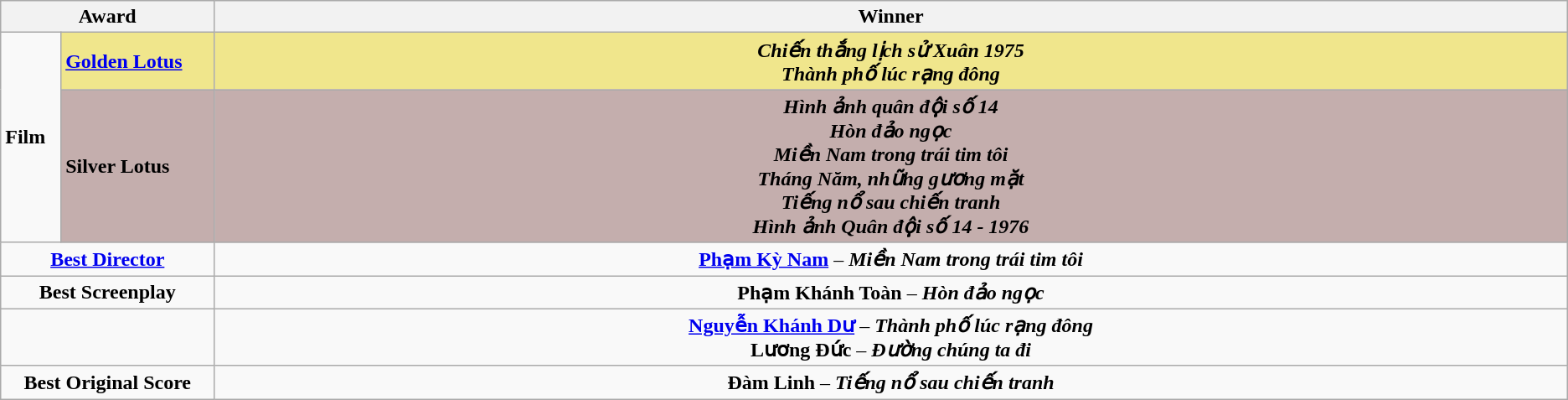<table class=wikitable>
<tr>
<th width="12%" colspan="2">Award</th>
<th width="76%">Winner</th>
</tr>
<tr>
<td rowspan="2"><strong>Film</strong></td>
<td style="background:#F0E68C"><strong><a href='#'>Golden Lotus</a></strong></td>
<td style="background:#F0E68C" align=center><strong><em>Chiến thắng lịch sử Xuân 1975</em></strong><br><strong><em>Thành phố lúc rạng đông</em></strong></td>
</tr>
<tr>
<td style="background:#C4AEAD"><strong>Silver Lotus</strong></td>
<td style="background:#C4AEAD" align=center><strong><em>Hình ảnh quân đội số 14</em></strong><br><strong><em>Hòn đảo ngọc</em></strong><br><strong><em>Miền Nam trong trái tim tôi</em></strong><br><strong><em>Tháng Năm, những gương mặt</em></strong><br><strong><em>Tiếng nổ sau chiến tranh</em></strong><br><strong><em>Hình ảnh Quân đội số 14 - 1976</em></strong></td>
</tr>
<tr>
<td colspan="2" align=center><strong><a href='#'>Best Director</a></strong></td>
<td align=center><strong><a href='#'>Phạm Kỳ Nam</a></strong> – <strong><em>Miền Nam trong trái tim tôi</em></strong></td>
</tr>
<tr>
<td colspan="2" align=center><strong>Best Screenplay</strong></td>
<td align=center><strong>Phạm Khánh Toàn</strong> – <strong><em>Hòn đảo ngọc</em></strong></td>
</tr>
<tr>
<td colspan="2" align=center><strong></strong></td>
<td align=center><strong><a href='#'>Nguyễn Khánh Dư</a></strong> – <strong><em>Thành phố lúc rạng đông</em></strong><br><strong>Lương Đức</strong> – <strong><em>Đường chúng ta đi</em></strong></td>
</tr>
<tr>
<td colspan="2" align=center><strong>Best Original Score</strong></td>
<td align=center><strong>Đàm Linh</strong> – <strong><em>Tiếng nổ sau chiến tranh</em></strong></td>
</tr>
</table>
